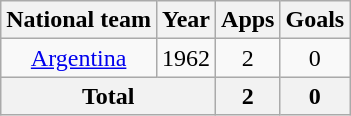<table class="wikitable" style="text-align:center">
<tr>
<th>National team</th>
<th>Year</th>
<th>Apps</th>
<th>Goals</th>
</tr>
<tr>
<td rowspan="1"><a href='#'>Argentina</a></td>
<td>1962</td>
<td>2</td>
<td>0</td>
</tr>
<tr>
<th colspan=2>Total</th>
<th>2</th>
<th>0</th>
</tr>
</table>
